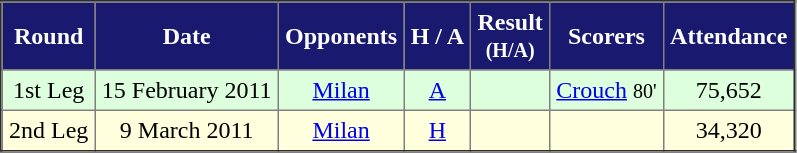<table border="2" cellpadding="4" style="border-collapse:collapse; text-align:center;">
<tr style="background:#191970; color:white;">
<th><strong>Round</strong></th>
<th><strong>Date</strong></th>
<th><strong>Opponents</strong></th>
<th><strong>H / A</strong></th>
<th><strong>Result <br> <small>(H/A)</small></strong></th>
<th><strong>Scorers</strong></th>
<th><strong>Attendance</strong></th>
</tr>
<tr bgcolor="#ddffdd">
<td>1st Leg</td>
<td>15 February 2011</td>
<td><a href='#'>Milan</a></td>
<td><a href='#'>A</a></td>
<td></td>
<td><a href='#'>Crouch</a> <small>80'</small></td>
<td>75,652</td>
</tr>
<tr bgcolor="#ffffdd">
<td>2nd Leg</td>
<td>9 March 2011</td>
<td><a href='#'>Milan</a></td>
<td><a href='#'>H</a></td>
<td></td>
<td></td>
<td>34,320</td>
</tr>
</table>
